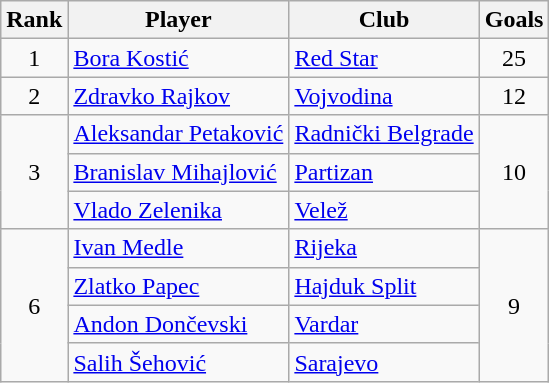<table class="wikitable" style="text-align:center">
<tr>
<th>Rank</th>
<th>Player</th>
<th>Club</th>
<th>Goals</th>
</tr>
<tr>
<td rowspan="1">1</td>
<td align="left"> <a href='#'>Bora Kostić</a></td>
<td align="left"><a href='#'>Red Star</a></td>
<td>25</td>
</tr>
<tr>
<td rowspan="1">2</td>
<td align="left"> <a href='#'>Zdravko Rajkov</a></td>
<td align="left"><a href='#'>Vojvodina</a></td>
<td>12</td>
</tr>
<tr>
<td rowspan="3">3</td>
<td align="left"> <a href='#'>Aleksandar Petaković</a></td>
<td align="left"><a href='#'>Radnički Belgrade</a></td>
<td rowspan="3">10</td>
</tr>
<tr>
<td align="left"> <a href='#'>Branislav Mihajlović</a></td>
<td align="left"><a href='#'>Partizan</a></td>
</tr>
<tr>
<td align="left"> <a href='#'>Vlado Zelenika</a></td>
<td align="left"><a href='#'>Velež</a></td>
</tr>
<tr>
<td rowspan="4">6</td>
<td align="left"> <a href='#'>Ivan Medle</a></td>
<td align="left"><a href='#'>Rijeka</a></td>
<td rowspan="4">9</td>
</tr>
<tr>
<td align="left"> <a href='#'>Zlatko Papec</a></td>
<td align="left"><a href='#'>Hajduk Split</a></td>
</tr>
<tr>
<td align="left"> <a href='#'>Andon Dončevski</a></td>
<td align="left"><a href='#'>Vardar</a></td>
</tr>
<tr>
<td align="left"> <a href='#'>Salih Šehović</a></td>
<td align="left"><a href='#'>Sarajevo</a></td>
</tr>
</table>
